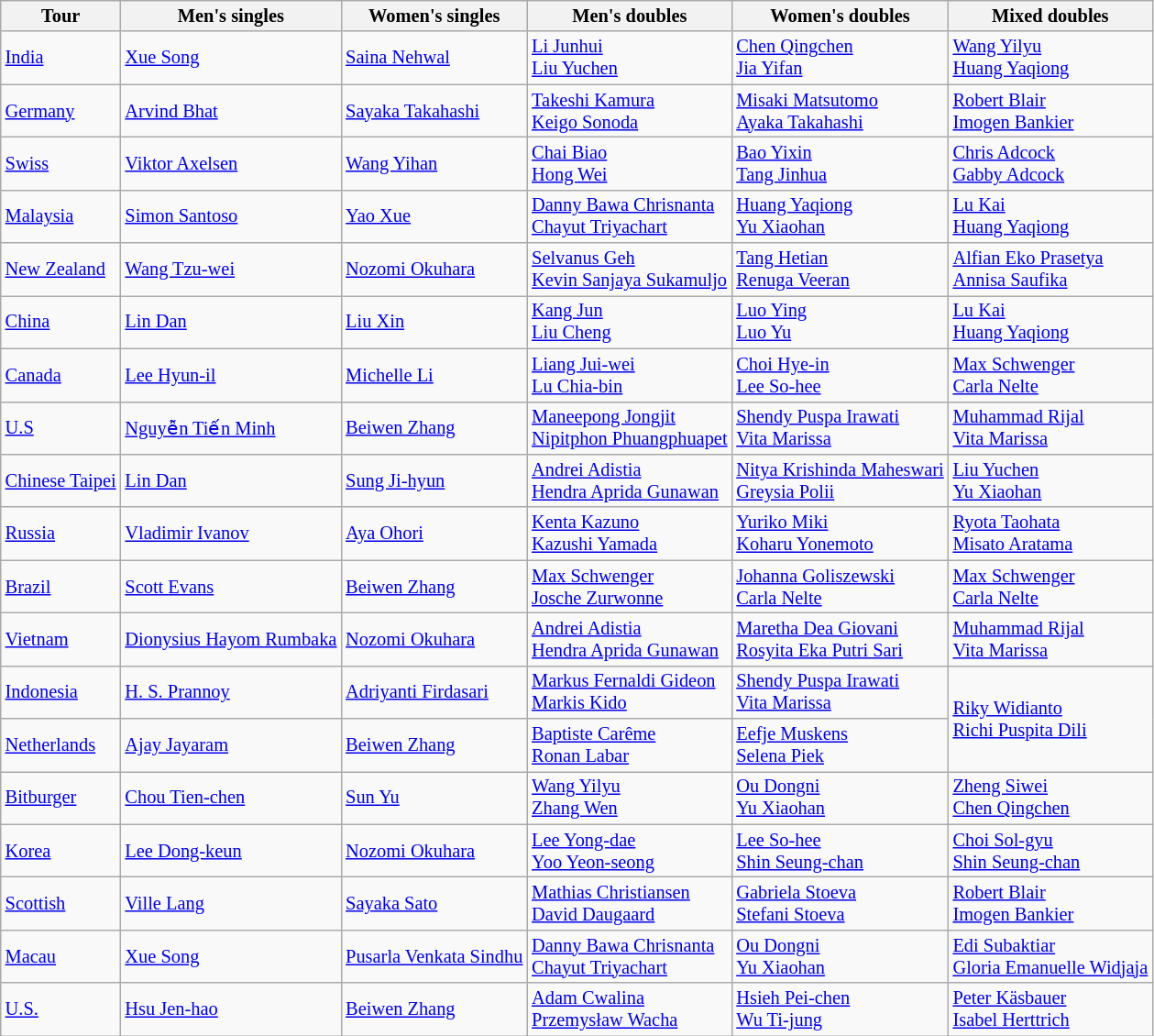<table class=wikitable style="font-size:85%">
<tr>
<th>Tour</th>
<th>Men's singles</th>
<th>Women's singles</th>
<th>Men's doubles</th>
<th>Women's doubles</th>
<th>Mixed doubles</th>
</tr>
<tr>
<td><a href='#'>India</a></td>
<td> <a href='#'>Xue Song</a></td>
<td> <a href='#'>Saina Nehwal</a></td>
<td> <a href='#'>Li Junhui</a><br> <a href='#'>Liu Yuchen</a></td>
<td> <a href='#'>Chen Qingchen</a><br> <a href='#'>Jia Yifan</a></td>
<td> <a href='#'>Wang Yilyu</a><br> <a href='#'>Huang Yaqiong</a></td>
</tr>
<tr>
<td><a href='#'>Germany</a></td>
<td> <a href='#'>Arvind Bhat</a></td>
<td> <a href='#'>Sayaka Takahashi</a></td>
<td> <a href='#'>Takeshi Kamura</a><br> <a href='#'>Keigo Sonoda</a></td>
<td> <a href='#'>Misaki Matsutomo</a><br> <a href='#'>Ayaka Takahashi</a></td>
<td> <a href='#'>Robert Blair</a><br> <a href='#'>Imogen Bankier</a></td>
</tr>
<tr>
<td><a href='#'>Swiss</a></td>
<td> <a href='#'>Viktor Axelsen</a></td>
<td> <a href='#'>Wang Yihan</a></td>
<td> <a href='#'>Chai Biao</a><br> <a href='#'>Hong Wei</a></td>
<td> <a href='#'>Bao Yixin</a><br> <a href='#'>Tang Jinhua</a></td>
<td> <a href='#'>Chris Adcock</a><br> <a href='#'>Gabby Adcock</a></td>
</tr>
<tr>
<td><a href='#'>Malaysia</a></td>
<td> <a href='#'>Simon Santoso</a></td>
<td> <a href='#'>Yao Xue</a></td>
<td> <a href='#'>Danny Bawa Chrisnanta</a><br> <a href='#'>Chayut Triyachart</a></td>
<td> <a href='#'>Huang Yaqiong</a><br> <a href='#'>Yu Xiaohan</a></td>
<td> <a href='#'>Lu Kai</a><br> <a href='#'>Huang Yaqiong</a></td>
</tr>
<tr>
<td><a href='#'>New Zealand</a></td>
<td> <a href='#'>Wang Tzu-wei</a></td>
<td> <a href='#'>Nozomi Okuhara</a></td>
<td> <a href='#'>Selvanus Geh</a><br> <a href='#'>Kevin Sanjaya Sukamuljo</a></td>
<td> <a href='#'>Tang Hetian</a><br> <a href='#'>Renuga Veeran</a></td>
<td> <a href='#'>Alfian Eko Prasetya</a><br> <a href='#'>Annisa Saufika</a></td>
</tr>
<tr>
<td><a href='#'>China</a></td>
<td> <a href='#'>Lin Dan</a></td>
<td> <a href='#'>Liu Xin</a></td>
<td> <a href='#'>Kang Jun</a><br> <a href='#'>Liu Cheng</a></td>
<td> <a href='#'>Luo Ying</a><br> <a href='#'>Luo Yu</a></td>
<td> <a href='#'>Lu Kai</a> <br> <a href='#'>Huang Yaqiong</a></td>
</tr>
<tr>
<td><a href='#'>Canada</a></td>
<td> <a href='#'>Lee Hyun-il</a></td>
<td> <a href='#'>Michelle Li</a></td>
<td> <a href='#'>Liang Jui-wei</a> <br> <a href='#'>Lu Chia-bin</a></td>
<td> <a href='#'>Choi Hye-in</a> <br> <a href='#'>Lee So-hee</a></td>
<td> <a href='#'>Max Schwenger</a> <br> <a href='#'>Carla Nelte</a></td>
</tr>
<tr>
<td><a href='#'>U.S</a></td>
<td> <a href='#'>Nguyễn Tiến Minh</a></td>
<td> <a href='#'>Beiwen Zhang</a></td>
<td> <a href='#'>Maneepong Jongjit</a> <br> <a href='#'>Nipitphon Phuangphuapet</a></td>
<td> <a href='#'>Shendy Puspa Irawati</a> <br> <a href='#'>Vita Marissa</a></td>
<td> <a href='#'>Muhammad Rijal</a> <br> <a href='#'>Vita Marissa</a></td>
</tr>
<tr>
<td><a href='#'>Chinese Taipei</a></td>
<td> <a href='#'>Lin Dan</a></td>
<td> <a href='#'>Sung Ji-hyun</a></td>
<td> <a href='#'>Andrei Adistia</a> <br> <a href='#'>Hendra Aprida Gunawan</a></td>
<td> <a href='#'>Nitya Krishinda Maheswari</a> <br> <a href='#'>Greysia Polii</a></td>
<td> <a href='#'>Liu Yuchen</a> <br> <a href='#'>Yu Xiaohan</a></td>
</tr>
<tr>
<td><a href='#'>Russia</a></td>
<td> <a href='#'>Vladimir Ivanov</a></td>
<td> <a href='#'>Aya Ohori</a></td>
<td> <a href='#'>Kenta Kazuno</a> <br> <a href='#'>Kazushi Yamada</a></td>
<td> <a href='#'>Yuriko Miki</a> <br> <a href='#'>Koharu Yonemoto</a></td>
<td> <a href='#'>Ryota Taohata</a> <br> <a href='#'>Misato Aratama</a></td>
</tr>
<tr>
<td><a href='#'>Brazil</a></td>
<td> <a href='#'>Scott Evans</a></td>
<td> <a href='#'>Beiwen Zhang</a></td>
<td> <a href='#'>Max Schwenger</a> <br> <a href='#'>Josche Zurwonne</a></td>
<td> <a href='#'>Johanna Goliszewski</a> <br> <a href='#'>Carla Nelte</a></td>
<td> <a href='#'>Max Schwenger</a> <br> <a href='#'>Carla Nelte</a></td>
</tr>
<tr>
<td><a href='#'>Vietnam</a></td>
<td> <a href='#'>Dionysius Hayom Rumbaka</a></td>
<td> <a href='#'>Nozomi Okuhara</a></td>
<td> <a href='#'>Andrei Adistia</a> <br> <a href='#'>Hendra Aprida Gunawan</a></td>
<td> <a href='#'>Maretha Dea Giovani</a> <br> <a href='#'>Rosyita Eka Putri Sari</a></td>
<td> <a href='#'>Muhammad Rijal</a> <br> <a href='#'>Vita Marissa</a></td>
</tr>
<tr>
<td><a href='#'>Indonesia</a></td>
<td> <a href='#'>H. S. Prannoy</a></td>
<td> <a href='#'>Adriyanti Firdasari</a></td>
<td> <a href='#'>Markus Fernaldi Gideon</a> <br> <a href='#'>Markis Kido</a></td>
<td> <a href='#'>Shendy Puspa Irawati</a> <br> <a href='#'>Vita Marissa</a></td>
<td rowspan="2"> <a href='#'>Riky Widianto</a> <br> <a href='#'>Richi Puspita Dili</a></td>
</tr>
<tr>
<td><a href='#'>Netherlands</a></td>
<td> <a href='#'>Ajay Jayaram</a></td>
<td> <a href='#'>Beiwen Zhang</a></td>
<td> <a href='#'>Baptiste Carême</a> <br> <a href='#'>Ronan Labar</a></td>
<td> <a href='#'>Eefje Muskens</a> <br> <a href='#'>Selena Piek</a></td>
</tr>
<tr>
<td><a href='#'>Bitburger</a></td>
<td> <a href='#'>Chou Tien-chen</a></td>
<td> <a href='#'>Sun Yu</a></td>
<td> <a href='#'>Wang Yilyu</a> <br> <a href='#'>Zhang Wen</a></td>
<td> <a href='#'>Ou Dongni</a> <br> <a href='#'>Yu Xiaohan</a></td>
<td> <a href='#'>Zheng Siwei</a> <br> <a href='#'>Chen Qingchen</a></td>
</tr>
<tr>
<td><a href='#'>Korea</a></td>
<td> <a href='#'>Lee Dong-keun</a></td>
<td> <a href='#'>Nozomi Okuhara</a></td>
<td> <a href='#'>Lee Yong-dae</a> <br> <a href='#'>Yoo Yeon-seong</a></td>
<td> <a href='#'>Lee So-hee</a> <br> <a href='#'>Shin Seung-chan</a></td>
<td> <a href='#'>Choi Sol-gyu</a> <br> <a href='#'>Shin Seung-chan</a></td>
</tr>
<tr>
<td><a href='#'>Scottish</a></td>
<td> <a href='#'>Ville Lang</a></td>
<td> <a href='#'>Sayaka Sato</a></td>
<td> <a href='#'>Mathias Christiansen</a> <br> <a href='#'>David Daugaard</a></td>
<td> <a href='#'>Gabriela Stoeva</a> <br> <a href='#'>Stefani Stoeva</a></td>
<td> <a href='#'>Robert Blair</a> <br> <a href='#'>Imogen Bankier</a></td>
</tr>
<tr>
<td><a href='#'>Macau</a></td>
<td> <a href='#'>Xue Song</a></td>
<td> <a href='#'>Pusarla Venkata Sindhu</a></td>
<td> <a href='#'>Danny Bawa Chrisnanta</a> <br> <a href='#'>Chayut Triyachart</a></td>
<td> <a href='#'>Ou Dongni</a> <br> <a href='#'>Yu Xiaohan</a></td>
<td> <a href='#'>Edi Subaktiar</a> <br> <a href='#'>Gloria Emanuelle Widjaja</a></td>
</tr>
<tr>
<td><a href='#'>U.S.</a></td>
<td> <a href='#'>Hsu Jen-hao</a></td>
<td> <a href='#'>Beiwen Zhang</a></td>
<td> <a href='#'>Adam Cwalina</a> <br> <a href='#'>Przemysław Wacha</a></td>
<td> <a href='#'>Hsieh Pei-chen</a> <br> <a href='#'>Wu Ti-jung</a></td>
<td> <a href='#'>Peter Käsbauer</a> <br> <a href='#'>Isabel Herttrich</a></td>
</tr>
</table>
